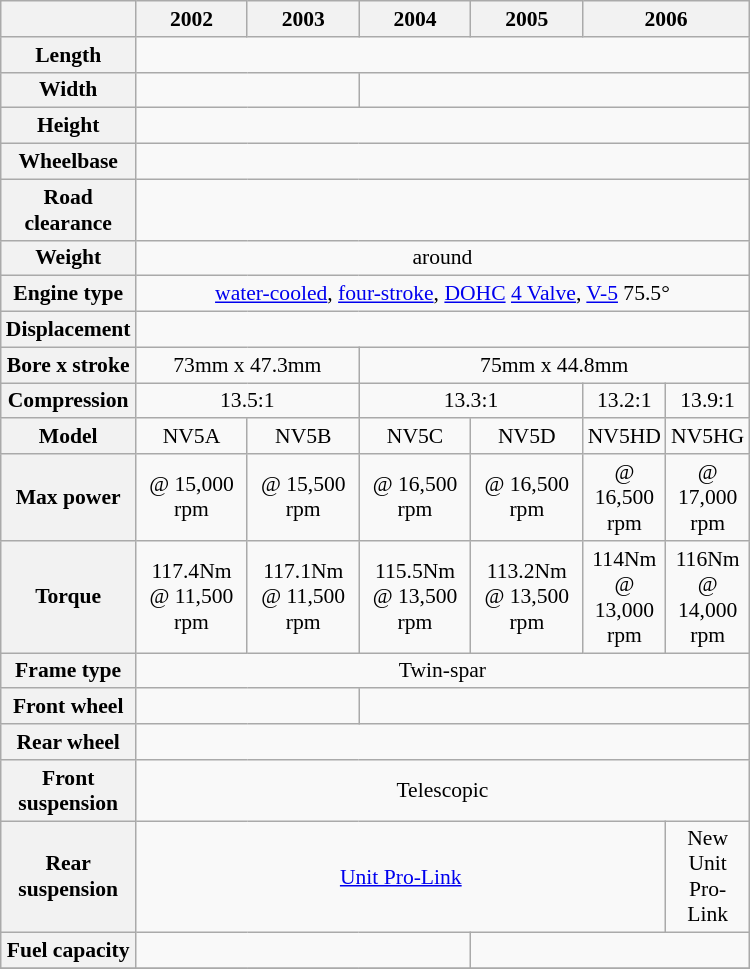<table class="wikitable" style="width:500px; text-align:center; font-size: 90%;">
<tr>
<th></th>
<th width="100">2002</th>
<th width="100">2003</th>
<th width="100">2004</th>
<th width="100">2005</th>
<th align="center" colspan=2>2006</th>
</tr>
<tr>
<th>Length</th>
<td align="center" colspan=6></td>
</tr>
<tr>
<th>Width</th>
<td colspan=2></td>
<td colspan=4></td>
</tr>
<tr>
<th>Height</th>
<td colspan=6></td>
</tr>
<tr>
<th>Wheelbase</th>
<td colspan=6></td>
</tr>
<tr>
<th>Road clearance</th>
<td colspan=6></td>
</tr>
<tr>
<th>Weight</th>
<td colspan=6>around </td>
</tr>
<tr>
<th>Engine type</th>
<td colspan=6><a href='#'>water-cooled</a>, <a href='#'>four-stroke</a>, <a href='#'>DOHC</a> <a href='#'>4 Valve</a>, <a href='#'>V-5</a> 75.5°</td>
</tr>
<tr>
<th>Displacement</th>
<td colspan=6></td>
</tr>
<tr>
<th>Bore x stroke</th>
<td colspan=2>73mm x 47.3mm</td>
<td colspan=4>75mm x 44.8mm</td>
</tr>
<tr>
<th>Compression</th>
<td colspan=2>13.5:1</td>
<td colspan=2>13.3:1</td>
<td>13.2:1</td>
<td>13.9:1</td>
</tr>
<tr>
<th>Model</th>
<td>NV5A</td>
<td>NV5B</td>
<td>NV5C</td>
<td>NV5D</td>
<td>NV5HD</td>
<td>NV5HG</td>
</tr>
<tr>
<th>Max power</th>
<td> @ 15,000 rpm</td>
<td> @ 15,500 rpm</td>
<td> @ 16,500 rpm</td>
<td> @ 16,500 rpm</td>
<td> @ 16,500 rpm</td>
<td> @ 17,000 rpm</td>
</tr>
<tr>
<th>Torque</th>
<td>117.4Nm @ 11,500 rpm</td>
<td>117.1Nm @ 11,500 rpm</td>
<td>115.5Nm @ 13,500 rpm</td>
<td>113.2Nm @ 13,500 rpm</td>
<td>114Nm @ 13,000 rpm</td>
<td>116Nm @ 14,000 rpm</td>
</tr>
<tr>
<th>Frame type</th>
<td colspan=6>Twin-spar</td>
</tr>
<tr>
<th>Front wheel</th>
<td colspan=2></td>
<td colspan=4></td>
</tr>
<tr>
<th>Rear wheel</th>
<td colspan=6></td>
</tr>
<tr>
<th>Front suspension</th>
<td align="center" colspan=6>Telescopic</td>
</tr>
<tr>
<th>Rear suspension</th>
<td colspan=5><a href='#'>Unit Pro-Link</a></td>
<td>New Unit Pro-Link</td>
</tr>
<tr>
<th>Fuel capacity</th>
<td colspan=3></td>
<td colspan=3></td>
</tr>
<tr>
</tr>
</table>
